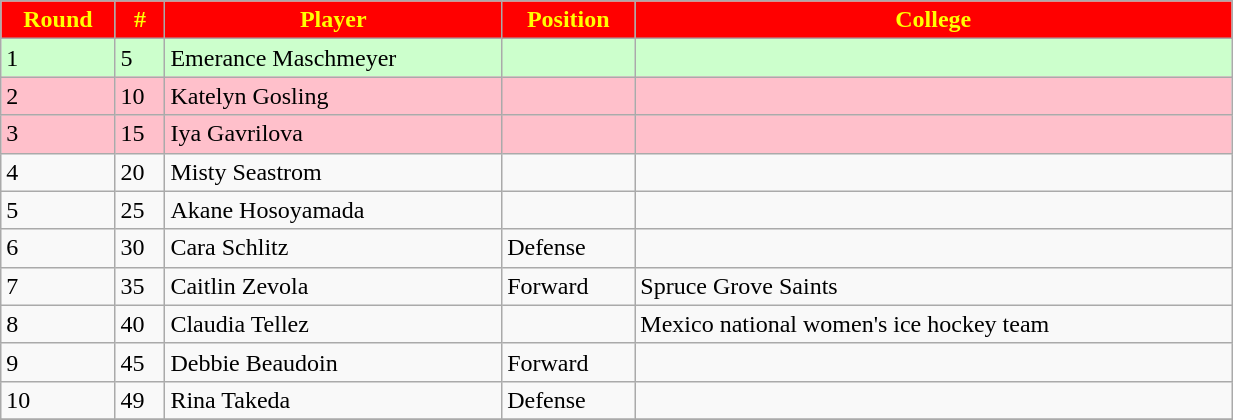<table class="wikitable" width="65%">
<tr align="center">
<th style="background:red;color:yellow;">Round</th>
<th style="background:red;color:yellow;">#</th>
<th style="background:red;color:yellow;">Player</th>
<th style="background:red;color:yellow;">Position</th>
<th style="background:red;color:yellow;">College</th>
</tr>
<tr bgcolor="#CCFFCC">
<td>1</td>
<td>5</td>
<td>Emerance Maschmeyer</td>
<td></td>
<td></td>
</tr>
<tr bgcolor="pink">
<td>2</td>
<td>10</td>
<td>Katelyn Gosling</td>
<td></td>
<td></td>
</tr>
<tr bgcolor="pink">
<td>3</td>
<td>15</td>
<td>Iya Gavrilova</td>
<td></td>
<td></td>
</tr>
<tr>
<td>4</td>
<td>20</td>
<td>Misty Seastrom</td>
<td></td>
<td></td>
</tr>
<tr>
<td>5</td>
<td>25</td>
<td>Akane Hosoyamada</td>
<td></td>
<td></td>
</tr>
<tr>
<td>6</td>
<td>30</td>
<td>Cara Schlitz</td>
<td>Defense</td>
<td></td>
</tr>
<tr>
<td>7</td>
<td>35</td>
<td>Caitlin Zevola</td>
<td>Forward</td>
<td>Spruce Grove Saints</td>
</tr>
<tr>
<td>8</td>
<td>40</td>
<td>Claudia Tellez</td>
<td></td>
<td>Mexico national women's ice hockey team</td>
</tr>
<tr>
<td>9</td>
<td>45</td>
<td>Debbie Beaudoin</td>
<td>Forward</td>
<td></td>
</tr>
<tr>
<td>10</td>
<td>49</td>
<td>Rina Takeda</td>
<td>Defense</td>
<td></td>
</tr>
<tr>
</tr>
</table>
